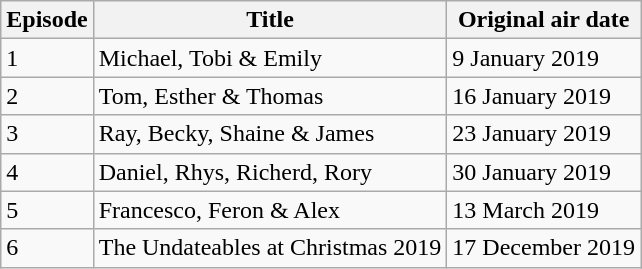<table class="wikitable">
<tr>
<th>Episode</th>
<th>Title</th>
<th>Original air date</th>
</tr>
<tr>
<td>1</td>
<td>Michael, Tobi & Emily</td>
<td>9 January 2019</td>
</tr>
<tr>
<td>2</td>
<td>Tom, Esther & Thomas</td>
<td>16 January 2019</td>
</tr>
<tr>
<td>3</td>
<td>Ray, Becky, Shaine & James</td>
<td>23 January 2019</td>
</tr>
<tr>
<td>4</td>
<td>Daniel, Rhys, Richerd, Rory</td>
<td>30 January 2019</td>
</tr>
<tr>
<td>5</td>
<td>Francesco, Feron & Alex</td>
<td>13 March 2019</td>
</tr>
<tr>
<td>6</td>
<td>The Undateables at Christmas 2019</td>
<td>17 December 2019</td>
</tr>
</table>
